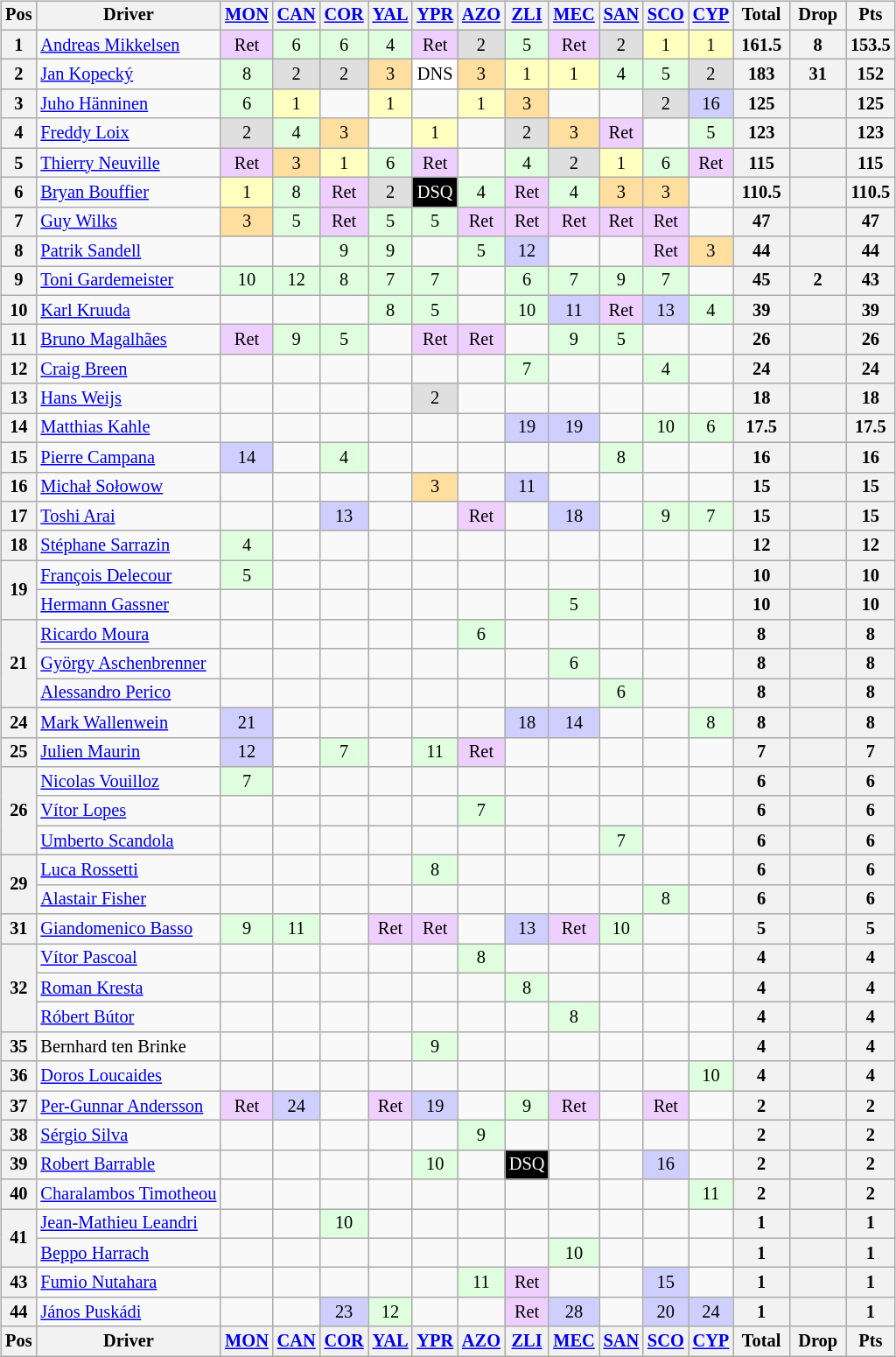<table>
<tr>
<td><br><table class="wikitable" style="font-size: 85%; text-align: center;">
<tr valign="top">
<th valign="middle">Pos</th>
<th valign="middle">Driver</th>
<th><a href='#'>MON</a><br></th>
<th><a href='#'>CAN</a><br></th>
<th><a href='#'>COR</a><br></th>
<th><a href='#'>YAL</a><br></th>
<th><a href='#'>YPR</a><br></th>
<th><a href='#'>AZO</a><br></th>
<th><a href='#'>ZLI</a><br></th>
<th><a href='#'>MEC</a><br></th>
<th><a href='#'>SAN</a><br></th>
<th><a href='#'>SCO</a><br></th>
<th><a href='#'>CYP</a><br></th>
<th valign="middle"> Total </th>
<th valign="middle"> Drop </th>
<th valign="middle"> Pts </th>
</tr>
<tr>
<th>1</th>
<td align=left> <a href='#'>Andreas Mikkelsen</a></td>
<td style="background:#efcfff;">Ret</td>
<td style="background:#dfffdf;">6</td>
<td style="background:#dfffdf;">6</td>
<td style="background:#dfffdf;">4</td>
<td style="background:#efcfff;">Ret</td>
<td style="background:#dfdfdf;">2</td>
<td style="background:#dfffdf;">5</td>
<td style="background:#efcfff;">Ret</td>
<td style="background:#dfdfdf;">2</td>
<td style="background:#ffffbf;">1</td>
<td style="background:#ffffbf;">1</td>
<th>161.5</th>
<th>8</th>
<th>153.5</th>
</tr>
<tr>
<th>2</th>
<td align=left> <a href='#'>Jan Kopecký</a></td>
<td style="background:#dfffdf;">8</td>
<td style="background:#dfdfdf;">2</td>
<td style="background:#dfdfdf;">2</td>
<td style="background:#ffdf9f;">3</td>
<td style="background:#ffffff;">DNS</td>
<td style="background:#ffdf9f;">3</td>
<td style="background:#ffffbf;">1</td>
<td style="background:#ffffbf;">1</td>
<td style="background:#dfffdf;">4</td>
<td style="background:#dfffdf;">5</td>
<td style="background:#dfdfdf;">2</td>
<th>183</th>
<th>31</th>
<th>152</th>
</tr>
<tr>
<th>3</th>
<td align=left> <a href='#'>Juho Hänninen</a></td>
<td style="background:#dfffdf;">6</td>
<td style="background:#ffffbf;">1</td>
<td></td>
<td style="background:#ffffbf;">1</td>
<td></td>
<td style="background:#ffffbf;">1</td>
<td style="background:#ffdf9f;">3</td>
<td></td>
<td></td>
<td style="background:#dfdfdf;">2</td>
<td style="background:#cfcfff;">16</td>
<th>125</th>
<th></th>
<th>125</th>
</tr>
<tr>
<th>4</th>
<td align=left> <a href='#'>Freddy Loix</a></td>
<td style="background:#dfdfdf;">2</td>
<td style="background:#dfffdf;">4</td>
<td style="background:#ffdf9f;">3</td>
<td></td>
<td style="background:#ffffbf;">1</td>
<td></td>
<td style="background:#dfdfdf;">2</td>
<td style="background:#ffdf9f;">3</td>
<td style="background:#efcfff;">Ret</td>
<td></td>
<td style="background:#dfffdf;">5</td>
<th>123</th>
<th></th>
<th>123</th>
</tr>
<tr>
<th>5</th>
<td align=left> <a href='#'>Thierry Neuville</a></td>
<td style="background:#EFCFFF;">Ret</td>
<td style="background:#ffdf9f;">3</td>
<td style="background:#ffffbf;">1</td>
<td style="background:#dfffdf;">6</td>
<td style="background:#EFCFFF;">Ret</td>
<td></td>
<td style="background:#dfffdf;">4</td>
<td style="background:#dfdfdf;">2</td>
<td style="background:#ffffbf;">1</td>
<td style="background:#dfffdf;">6</td>
<td style="background:#efcfff;">Ret</td>
<th>115</th>
<th></th>
<th>115</th>
</tr>
<tr>
<th>6</th>
<td align=left> <a href='#'>Bryan Bouffier</a></td>
<td style="background:#ffffbf;">1</td>
<td style="background:#dfffdf;">8</td>
<td style="background:#EFCFFF;">Ret</td>
<td style="background:#dfdfdf;">2</td>
<td style="background:#000000; color:white">DSQ</td>
<td style="background:#dfffdf;">4</td>
<td style="background:#EFCFFF;">Ret</td>
<td style="background:#dfffdf;">4</td>
<td style="background:#ffdf9f;">3</td>
<td style="background:#ffdf9f;">3</td>
<td></td>
<th>110.5</th>
<th></th>
<th>110.5</th>
</tr>
<tr>
<th>7</th>
<td align=left> <a href='#'>Guy Wilks</a></td>
<td style="background:#ffdf9f;">3</td>
<td style="background:#dfffdf;">5</td>
<td style="background:#EFCFFF;">Ret</td>
<td style="background:#dfffdf;">5</td>
<td style="background:#dfffdf;">5</td>
<td style="background:#EFCFFF;">Ret</td>
<td style="background:#EFCFFF;">Ret</td>
<td style="background:#EFCFFF;">Ret</td>
<td style="background:#EFCFFF;">Ret</td>
<td style="background:#EFCFFF;">Ret</td>
<td></td>
<th>47</th>
<th></th>
<th>47</th>
</tr>
<tr>
<th>8</th>
<td align=left> <a href='#'>Patrik Sandell</a></td>
<td></td>
<td></td>
<td style="background:#dfffdf;">9</td>
<td style="background:#dfffdf;">9</td>
<td></td>
<td style="background:#dfffdf;">5</td>
<td style="background:#cfcfff;">12</td>
<td></td>
<td></td>
<td style="background:#efcfff;">Ret</td>
<td style="background:#ffdf9f;">3</td>
<th>44</th>
<th></th>
<th>44</th>
</tr>
<tr>
<th>9</th>
<td align=left> <a href='#'>Toni Gardemeister</a></td>
<td style="background:#dfffdf;">10</td>
<td style="background:#dfffdf;">12</td>
<td style="background:#dfffdf;">8</td>
<td style="background:#dfffdf;">7</td>
<td style="background:#dfffdf;">7</td>
<td></td>
<td style="background:#dfffdf;">6</td>
<td style="background:#dfffdf;">7</td>
<td style="background:#dfffdf;">9</td>
<td style="background:#dfffdf;">7</td>
<td></td>
<th>45</th>
<th>2</th>
<th>43</th>
</tr>
<tr>
<th>10</th>
<td align=left> <a href='#'>Karl Kruuda</a></td>
<td></td>
<td></td>
<td></td>
<td style="background:#dfffdf;">8</td>
<td style="background:#dfffdf;">5</td>
<td></td>
<td style="background:#dfffdf;">10</td>
<td style="background:#cfcfff;">11</td>
<td style="background:#efcfff;">Ret</td>
<td style="background:#cfcfff;">13</td>
<td style="background:#dfffdf;">4</td>
<th>39</th>
<th></th>
<th>39</th>
</tr>
<tr>
<th>11</th>
<td align=left> <a href='#'>Bruno Magalhães</a></td>
<td style="background:#EFCFFF;">Ret</td>
<td style="background:#dfffdf;">9</td>
<td style="background:#dfffdf;">5</td>
<td></td>
<td style="background:#EFCFFF;">Ret</td>
<td style="background:#EFCFFF;">Ret</td>
<td></td>
<td style="background:#dfffdf;">9</td>
<td style="background:#dfffdf;">5</td>
<td></td>
<td></td>
<th>26</th>
<th></th>
<th>26</th>
</tr>
<tr>
<th>12</th>
<td align=left> <a href='#'>Craig Breen</a></td>
<td></td>
<td></td>
<td></td>
<td></td>
<td></td>
<td></td>
<td style="background:#dfffdf;">7</td>
<td></td>
<td></td>
<td style="background:#dfffdf;">4</td>
<td></td>
<th>24</th>
<th></th>
<th>24</th>
</tr>
<tr>
<th>13</th>
<td align=left> <a href='#'>Hans Weijs</a></td>
<td></td>
<td></td>
<td></td>
<td></td>
<td style="background:#dfdfdf;">2</td>
<td></td>
<td></td>
<td></td>
<td></td>
<td></td>
<td></td>
<th>18</th>
<th></th>
<th>18</th>
</tr>
<tr>
<th>14</th>
<td align=left> <a href='#'>Matthias Kahle</a></td>
<td></td>
<td></td>
<td></td>
<td></td>
<td></td>
<td></td>
<td style="background:#cfcfff;">19</td>
<td style="background:#cfcfff;">19</td>
<td></td>
<td style="background:#dfffdf;">10</td>
<td style="background:#dfffdf;">6</td>
<th>17.5</th>
<th></th>
<th>17.5</th>
</tr>
<tr>
<th>15</th>
<td align=left> <a href='#'>Pierre Campana</a></td>
<td style="background:#CFCFFF;">14</td>
<td></td>
<td style="background:#dfffdf;">4</td>
<td></td>
<td></td>
<td></td>
<td></td>
<td></td>
<td style="background:#dfffdf;">8</td>
<td></td>
<td></td>
<th>16</th>
<th></th>
<th>16</th>
</tr>
<tr>
<th>16</th>
<td align=left> <a href='#'>Michał Sołowow</a></td>
<td></td>
<td></td>
<td></td>
<td></td>
<td style="background:#ffdf9f;">3</td>
<td></td>
<td style="background:#CFCFFF;">11</td>
<td></td>
<td></td>
<td></td>
<td></td>
<th>15</th>
<th></th>
<th>15</th>
</tr>
<tr>
<th>17</th>
<td align=left> <a href='#'>Toshi Arai</a></td>
<td></td>
<td></td>
<td style="background:#cfcfff;">13</td>
<td></td>
<td></td>
<td style="background:#efcfff;">Ret</td>
<td></td>
<td style="background:#cfcfff;">18</td>
<td></td>
<td style="background:#dfffdf;">9</td>
<td style="background:#dfffdf;">7</td>
<th>15</th>
<th></th>
<th>15</th>
</tr>
<tr>
<th>18</th>
<td align=left> <a href='#'>Stéphane Sarrazin</a></td>
<td style="background:#dfffdf;">4</td>
<td></td>
<td></td>
<td></td>
<td></td>
<td></td>
<td></td>
<td></td>
<td></td>
<td></td>
<td></td>
<th>12</th>
<th></th>
<th>12</th>
</tr>
<tr>
<th rowspan=2>19</th>
<td align=left> <a href='#'>François Delecour</a></td>
<td style="background:#dfffdf;">5</td>
<td></td>
<td></td>
<td></td>
<td></td>
<td></td>
<td></td>
<td></td>
<td></td>
<td></td>
<td></td>
<th>10</th>
<th></th>
<th>10</th>
</tr>
<tr>
<td align=left> <a href='#'>Hermann Gassner</a></td>
<td></td>
<td></td>
<td></td>
<td></td>
<td></td>
<td></td>
<td></td>
<td style="background:#dfffdf;">5</td>
<td></td>
<td></td>
<td></td>
<th>10</th>
<th></th>
<th>10</th>
</tr>
<tr>
<th rowspan=3>21</th>
<td align=left> <a href='#'>Ricardo Moura</a></td>
<td></td>
<td></td>
<td></td>
<td></td>
<td></td>
<td style="background:#dfffdf;">6</td>
<td></td>
<td></td>
<td></td>
<td></td>
<td></td>
<th>8</th>
<th></th>
<th>8</th>
</tr>
<tr>
<td align=left> <a href='#'>György Aschenbrenner</a></td>
<td></td>
<td></td>
<td></td>
<td></td>
<td></td>
<td></td>
<td></td>
<td style="background:#dfffdf;">6</td>
<td></td>
<td></td>
<td></td>
<th>8</th>
<th></th>
<th>8</th>
</tr>
<tr>
<td align=left> <a href='#'>Alessandro Perico</a></td>
<td></td>
<td></td>
<td></td>
<td></td>
<td></td>
<td></td>
<td></td>
<td></td>
<td style="background:#dfffdf;">6</td>
<td></td>
<td></td>
<th>8</th>
<th></th>
<th>8</th>
</tr>
<tr>
<th>24</th>
<td align=left> <a href='#'>Mark Wallenwein</a></td>
<td style="background:#cfcfff;">21</td>
<td></td>
<td></td>
<td></td>
<td></td>
<td></td>
<td style="background:#cfcfff;">18</td>
<td style="background:#cfcfff;">14</td>
<td></td>
<td></td>
<td style="background:#dfffdf;">8</td>
<th>8</th>
<th></th>
<th>8</th>
</tr>
<tr>
<th>25</th>
<td align=left> <a href='#'>Julien Maurin</a></td>
<td style="background:#CFCFFF;">12</td>
<td></td>
<td style="background:#dfffdf;">7</td>
<td></td>
<td style="background:#dfffdf;">11</td>
<td style="background:#EFCFFF;">Ret</td>
<td></td>
<td></td>
<td></td>
<td></td>
<td></td>
<th>7</th>
<th></th>
<th>7</th>
</tr>
<tr>
<th rowspan=3>26</th>
<td align=left> <a href='#'>Nicolas Vouilloz</a></td>
<td style="background:#dfffdf;">7</td>
<td></td>
<td></td>
<td></td>
<td></td>
<td></td>
<td></td>
<td></td>
<td></td>
<td></td>
<td></td>
<th>6</th>
<th></th>
<th>6</th>
</tr>
<tr>
<td align=left> <a href='#'>Vítor Lopes</a></td>
<td></td>
<td></td>
<td></td>
<td></td>
<td></td>
<td style="background:#dfffdf;">7</td>
<td></td>
<td></td>
<td></td>
<td></td>
<td></td>
<th>6</th>
<th></th>
<th>6</th>
</tr>
<tr>
<td align=left> <a href='#'>Umberto Scandola</a></td>
<td></td>
<td></td>
<td></td>
<td></td>
<td></td>
<td></td>
<td></td>
<td></td>
<td style="background:#dfffdf;">7</td>
<td></td>
<td></td>
<th>6</th>
<th></th>
<th>6</th>
</tr>
<tr>
<th rowspan=2>29</th>
<td align=left> <a href='#'>Luca Rossetti</a></td>
<td></td>
<td></td>
<td></td>
<td></td>
<td style="background:#dfffdf;">8</td>
<td></td>
<td></td>
<td></td>
<td></td>
<td></td>
<td></td>
<th>6</th>
<th></th>
<th>6</th>
</tr>
<tr>
<td align=left> <a href='#'>Alastair Fisher</a></td>
<td></td>
<td></td>
<td></td>
<td></td>
<td></td>
<td></td>
<td></td>
<td></td>
<td></td>
<td style="background:#dfffdf;">8</td>
<td></td>
<th>6</th>
<th></th>
<th>6</th>
</tr>
<tr>
<th>31</th>
<td align=left> <a href='#'>Giandomenico Basso</a></td>
<td style="background:#dfffdf;">9</td>
<td style="background:#dfffdf;">11</td>
<td></td>
<td style="background:#EFCFFF;">Ret</td>
<td style="background:#EFCFFF;">Ret</td>
<td></td>
<td style="background:#CFCFFF;">13</td>
<td style="background:#EFCFFF;">Ret</td>
<td style="background:#dfffdf;">10</td>
<td></td>
<td></td>
<th>5</th>
<th></th>
<th>5</th>
</tr>
<tr>
<th rowspan=3>32</th>
<td align=left> <a href='#'>Vítor Pascoal</a></td>
<td></td>
<td></td>
<td></td>
<td></td>
<td></td>
<td style="background:#dfffdf;">8</td>
<td></td>
<td></td>
<td></td>
<td></td>
<td></td>
<th>4</th>
<th></th>
<th>4</th>
</tr>
<tr>
<td align=left> <a href='#'>Roman Kresta</a></td>
<td></td>
<td></td>
<td></td>
<td></td>
<td></td>
<td></td>
<td style="background:#dfffdf;">8</td>
<td></td>
<td></td>
<td></td>
<td></td>
<th>4</th>
<th></th>
<th>4</th>
</tr>
<tr>
<td align=left> <a href='#'>Róbert Bútor</a></td>
<td></td>
<td></td>
<td></td>
<td></td>
<td></td>
<td></td>
<td></td>
<td style="background:#dfffdf;">8</td>
<td></td>
<td></td>
<td></td>
<th>4</th>
<th></th>
<th>4</th>
</tr>
<tr>
<th>35</th>
<td align=left> Bernhard ten Brinke</td>
<td></td>
<td></td>
<td></td>
<td></td>
<td style="background:#dfffdf;">9</td>
<td></td>
<td></td>
<td></td>
<td></td>
<td></td>
<td></td>
<th>4</th>
<th></th>
<th>4</th>
</tr>
<tr>
<th>36</th>
<td align=left> <a href='#'>Doros Loucaides</a></td>
<td></td>
<td></td>
<td></td>
<td></td>
<td></td>
<td></td>
<td></td>
<td></td>
<td></td>
<td></td>
<td style="background:#dfffdf;">10</td>
<th>4</th>
<th></th>
<th>4</th>
</tr>
<tr>
<th>37</th>
<td align=left> <a href='#'>Per-Gunnar Andersson</a></td>
<td style="background:#EFCFFF;">Ret</td>
<td style="background:#CFCFFF;">24</td>
<td></td>
<td style="background:#EFCFFF;">Ret</td>
<td style="background:#CFCFFF;">19</td>
<td></td>
<td style="background:#dfffdf;">9</td>
<td style="background:#EFCFFF;">Ret</td>
<td></td>
<td style="background:#EFCFFF;">Ret</td>
<td></td>
<th>2</th>
<th></th>
<th>2</th>
</tr>
<tr>
<th>38</th>
<td align=left> <a href='#'>Sérgio Silva</a></td>
<td></td>
<td></td>
<td></td>
<td></td>
<td></td>
<td style="background:#dfffdf;">9</td>
<td></td>
<td></td>
<td></td>
<td></td>
<td></td>
<th>2</th>
<th></th>
<th>2</th>
</tr>
<tr>
<th>39</th>
<td align=left> <a href='#'>Robert Barrable</a></td>
<td></td>
<td></td>
<td></td>
<td></td>
<td style="background:#dfffdf;">10</td>
<td></td>
<td style="background:#000000; color:white">DSQ</td>
<td></td>
<td></td>
<td style="background:#CFCFFF;">16</td>
<td></td>
<th>2</th>
<th></th>
<th>2</th>
</tr>
<tr>
<th>40</th>
<td align=left> <a href='#'>Charalambos Timotheou</a></td>
<td></td>
<td></td>
<td></td>
<td></td>
<td></td>
<td></td>
<td></td>
<td></td>
<td></td>
<td></td>
<td style="background:#dfffdf;">11</td>
<th>2</th>
<th></th>
<th>2</th>
</tr>
<tr>
<th rowspan=2>41</th>
<td align=left> <a href='#'>Jean-Mathieu Leandri</a></td>
<td></td>
<td></td>
<td style="background:#dfffdf;">10</td>
<td></td>
<td></td>
<td></td>
<td></td>
<td></td>
<td></td>
<td></td>
<td></td>
<th>1</th>
<th></th>
<th>1</th>
</tr>
<tr>
<td align=left> <a href='#'>Beppo Harrach</a></td>
<td></td>
<td></td>
<td></td>
<td></td>
<td></td>
<td></td>
<td></td>
<td style="background:#dfffdf;">10</td>
<td></td>
<td></td>
<td></td>
<th>1</th>
<th></th>
<th>1</th>
</tr>
<tr>
<th>43</th>
<td align=left> <a href='#'>Fumio Nutahara</a></td>
<td></td>
<td></td>
<td></td>
<td></td>
<td></td>
<td style="background:#dfffdf;">11</td>
<td style="background:#EFCFFF;">Ret</td>
<td></td>
<td></td>
<td style="background:#CFCFFF;">15</td>
<td></td>
<th>1</th>
<th></th>
<th>1</th>
</tr>
<tr>
<th>44</th>
<td align=left> <a href='#'>János Puskádi</a></td>
<td></td>
<td></td>
<td style="background:#CFCFFF;">23</td>
<td style="background:#dfffdf;">12</td>
<td></td>
<td></td>
<td style="background:#EFCFFF;">Ret</td>
<td style="background:#CFCFFF;">28</td>
<td></td>
<td style="background:#CFCFFF;">20</td>
<td style="background:#CFCFFF;">24</td>
<th>1</th>
<th></th>
<th>1</th>
</tr>
<tr valign="top">
<th valign="middle">Pos</th>
<th valign="middle">Driver</th>
<th><a href='#'>MON</a><br></th>
<th><a href='#'>CAN</a><br></th>
<th><a href='#'>COR</a><br></th>
<th><a href='#'>YAL</a><br></th>
<th><a href='#'>YPR</a><br></th>
<th><a href='#'>AZO</a><br></th>
<th><a href='#'>ZLI</a><br></th>
<th><a href='#'>MEC</a><br></th>
<th><a href='#'>SAN</a><br></th>
<th><a href='#'>SCO</a><br></th>
<th><a href='#'>CYP</a><br></th>
<th valign="middle"> Total </th>
<th valign="middle"> Drop </th>
<th valign="middle"> Pts </th>
</tr>
</table>
</td>
<td valign="top"><br></td>
</tr>
</table>
